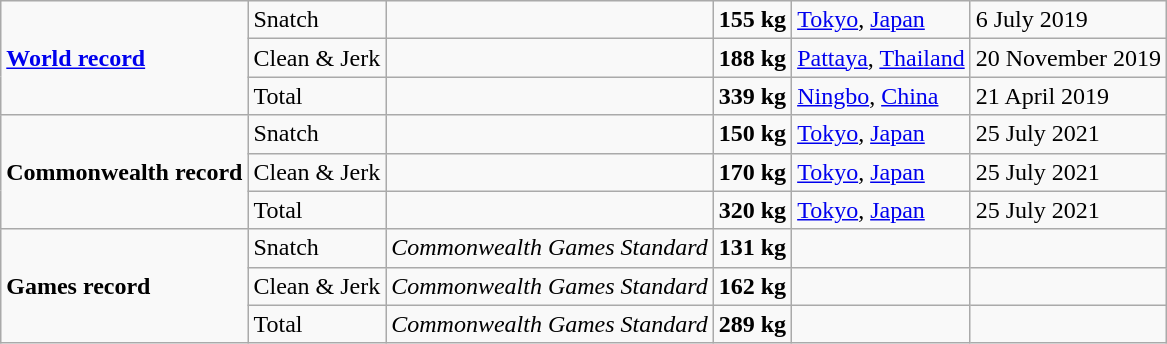<table class="wikitable">
<tr>
<td rowspan=3><strong><a href='#'>World record</a></strong></td>
<td>Snatch</td>
<td></td>
<td><strong>155 kg</strong></td>
<td><a href='#'>Tokyo</a>, <a href='#'>Japan</a></td>
<td>6 July 2019</td>
</tr>
<tr>
<td>Clean & Jerk</td>
<td></td>
<td><strong>188 kg</strong></td>
<td><a href='#'>Pattaya</a>, <a href='#'>Thailand</a></td>
<td>20 November 2019</td>
</tr>
<tr>
<td>Total</td>
<td></td>
<td><strong>339 kg</strong></td>
<td><a href='#'>Ningbo</a>, <a href='#'>China</a></td>
<td>21 April 2019</td>
</tr>
<tr>
<td rowspan=3><strong>Commonwealth record</strong></td>
<td>Snatch</td>
<td></td>
<td><strong>150 kg</strong></td>
<td><a href='#'>Tokyo</a>, <a href='#'>Japan</a></td>
<td>25 July 2021</td>
</tr>
<tr>
<td>Clean & Jerk</td>
<td></td>
<td><strong>170 kg</strong></td>
<td><a href='#'>Tokyo</a>, <a href='#'>Japan</a></td>
<td>25 July 2021</td>
</tr>
<tr>
<td>Total</td>
<td></td>
<td><strong>320 kg</strong></td>
<td><a href='#'>Tokyo</a>, <a href='#'>Japan</a></td>
<td>25 July 2021</td>
</tr>
<tr>
<td rowspan=3><strong>Games record</strong></td>
<td>Snatch</td>
<td><em>Commonwealth Games Standard</em></td>
<td><strong>131 kg</strong></td>
<td></td>
<td></td>
</tr>
<tr>
<td>Clean & Jerk</td>
<td><em>Commonwealth Games Standard</em></td>
<td><strong>162 kg</strong></td>
<td></td>
<td></td>
</tr>
<tr>
<td>Total</td>
<td><em>Commonwealth Games Standard</em></td>
<td><strong>289 kg</strong></td>
<td></td>
<td></td>
</tr>
</table>
